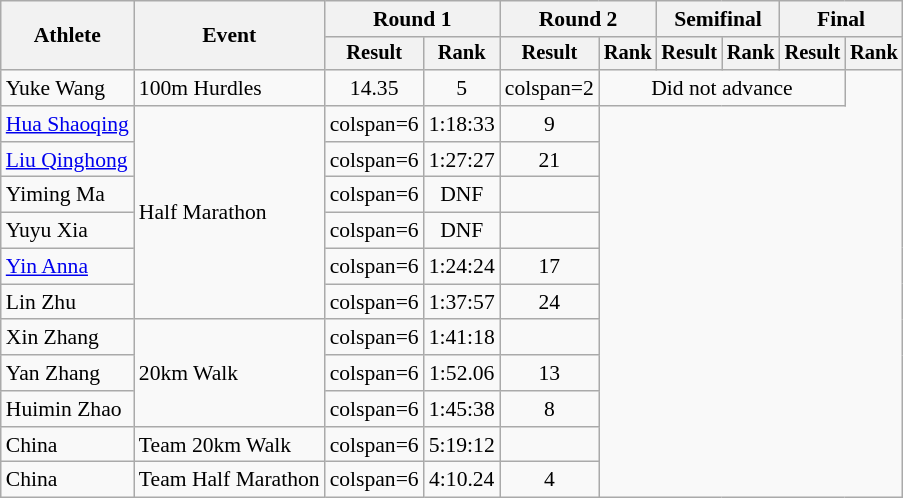<table class="wikitable" style="font-size:90%">
<tr>
<th rowspan="2">Athlete</th>
<th rowspan="2">Event</th>
<th colspan="2">Round 1</th>
<th colspan="2">Round 2</th>
<th colspan="2">Semifinal</th>
<th colspan="2">Final</th>
</tr>
<tr style="font-size:95%">
<th>Result</th>
<th>Rank</th>
<th>Result</th>
<th>Rank</th>
<th>Result</th>
<th>Rank</th>
<th>Result</th>
<th>Rank</th>
</tr>
<tr align=center>
<td align=left>Yuke Wang</td>
<td align=left>100m Hurdles</td>
<td>14.35</td>
<td>5</td>
<td>colspan=2 </td>
<td colspan=4>Did not advance</td>
</tr>
<tr align=center>
<td align=left><a href='#'>Hua Shaoqing</a></td>
<td align=left rowspan=6>Half Marathon</td>
<td>colspan=6 </td>
<td>1:18:33</td>
<td>9</td>
</tr>
<tr align=center>
<td align=left><a href='#'>Liu Qinghong</a></td>
<td>colspan=6 </td>
<td>1:27:27</td>
<td>21</td>
</tr>
<tr align=center>
<td align=left>Yiming Ma</td>
<td>colspan=6 </td>
<td>DNF</td>
<td></td>
</tr>
<tr align=center>
<td align=left>Yuyu Xia</td>
<td>colspan=6 </td>
<td>DNF</td>
<td></td>
</tr>
<tr align=center>
<td align=left><a href='#'>Yin Anna</a></td>
<td>colspan=6 </td>
<td>1:24:24</td>
<td>17</td>
</tr>
<tr align=center>
<td align=left>Lin Zhu</td>
<td>colspan=6 </td>
<td>1:37:57</td>
<td>24</td>
</tr>
<tr align=center>
<td align=left>Xin Zhang</td>
<td align=left rowspan=3>20km Walk</td>
<td>colspan=6 </td>
<td>1:41:18</td>
<td></td>
</tr>
<tr align=center>
<td align=left>Yan Zhang</td>
<td>colspan=6 </td>
<td>1:52.06</td>
<td>13</td>
</tr>
<tr align=center>
<td align=left>Huimin Zhao</td>
<td>colspan=6 </td>
<td>1:45:38</td>
<td>8</td>
</tr>
<tr align=center>
<td align=left>China</td>
<td align=left>Team 20km Walk</td>
<td>colspan=6 </td>
<td>5:19:12</td>
<td></td>
</tr>
<tr align=center>
<td align=left>China</td>
<td align=left>Team Half Marathon</td>
<td>colspan=6 </td>
<td>4:10.24</td>
<td>4</td>
</tr>
</table>
